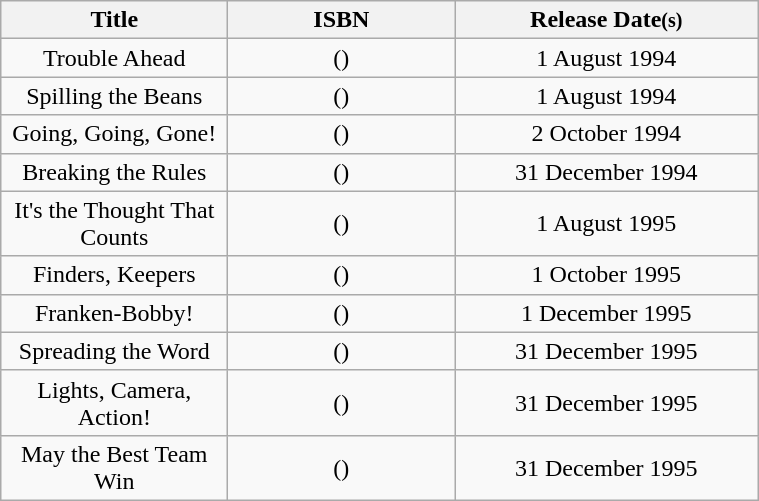<table class="wikitable" style="width:40%; text-align:Center;">
<tr>
<th rowspan="1" width="15%">Title</th>
<th rowspan="1" width="15%">ISBN</th>
<th rowspan="1" width="20%">Release Date<small>(s)</small></th>
</tr>
<tr>
<td>Trouble Ahead</td>
<td>()</td>
<td>1 August 1994</td>
</tr>
<tr>
<td>Spilling the Beans</td>
<td>()</td>
<td>1 August 1994</td>
</tr>
<tr>
<td>Going, Going, Gone!</td>
<td>()</td>
<td>2 October 1994</td>
</tr>
<tr>
<td>Breaking the Rules</td>
<td>()</td>
<td>31 December 1994</td>
</tr>
<tr>
<td>It's the Thought That Counts</td>
<td>()</td>
<td>1 August 1995</td>
</tr>
<tr>
<td>Finders, Keepers</td>
<td>()</td>
<td>1 October 1995</td>
</tr>
<tr>
<td>Franken-Bobby!</td>
<td>()</td>
<td>1 December 1995</td>
</tr>
<tr>
<td>Spreading the Word</td>
<td>()</td>
<td>31 December 1995</td>
</tr>
<tr>
<td>Lights, Camera, Action!</td>
<td>()</td>
<td>31 December 1995</td>
</tr>
<tr>
<td>May the Best Team Win</td>
<td>()</td>
<td>31 December 1995</td>
</tr>
</table>
